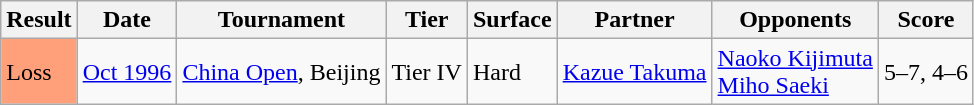<table class="sortable wikitable">
<tr>
<th>Result</th>
<th>Date</th>
<th>Tournament</th>
<th>Tier</th>
<th>Surface</th>
<th>Partner</th>
<th>Opponents</th>
<th class="unsortable">Score</th>
</tr>
<tr>
<td style="background:#ffa07a;">Loss</td>
<td><a href='#'>Oct 1996</a></td>
<td><a href='#'>China Open</a>, Beijing</td>
<td>Tier IV</td>
<td>Hard</td>
<td> <a href='#'>Kazue Takuma</a></td>
<td> <a href='#'>Naoko Kijimuta</a><br> <a href='#'>Miho Saeki</a></td>
<td>5–7, 4–6</td>
</tr>
</table>
